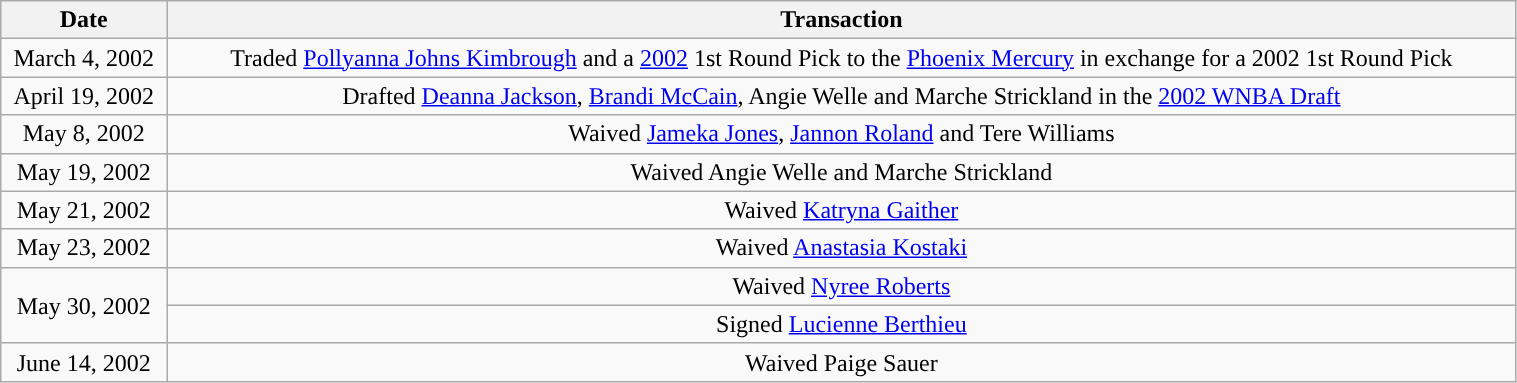<table class="wikitable" style="width:80%; text-align: center;">
<tr>
<th>Date</th>
<th>Transaction</th>
</tr>
<tr>
<td>March 4, 2002</td>
<td>Traded <a href='#'>Pollyanna Johns Kimbrough</a> and a <a href='#'>2002</a> 1st Round Pick to the <a href='#'>Phoenix Mercury</a> in exchange for a 2002 1st Round Pick</td>
</tr>
<tr>
<td>April 19, 2002</td>
<td>Drafted <a href='#'>Deanna Jackson</a>, <a href='#'>Brandi McCain</a>, Angie Welle and Marche Strickland in the <a href='#'>2002 WNBA Draft</a></td>
</tr>
<tr>
<td>May 8, 2002</td>
<td>Waived <a href='#'>Jameka Jones</a>, <a href='#'>Jannon Roland</a> and Tere Williams</td>
</tr>
<tr>
<td>May 19, 2002</td>
<td>Waived Angie Welle and Marche Strickland</td>
</tr>
<tr>
<td>May 21, 2002</td>
<td>Waived <a href='#'>Katryna Gaither</a></td>
</tr>
<tr>
<td>May 23, 2002</td>
<td>Waived <a href='#'>Anastasia Kostaki</a></td>
</tr>
<tr>
<td rowspan="2">May 30, 2002</td>
<td>Waived <a href='#'>Nyree Roberts</a></td>
</tr>
<tr>
<td>Signed <a href='#'>Lucienne Berthieu</a></td>
</tr>
<tr>
<td>June 14, 2002</td>
<td>Waived Paige Sauer</td>
</tr>
</table>
